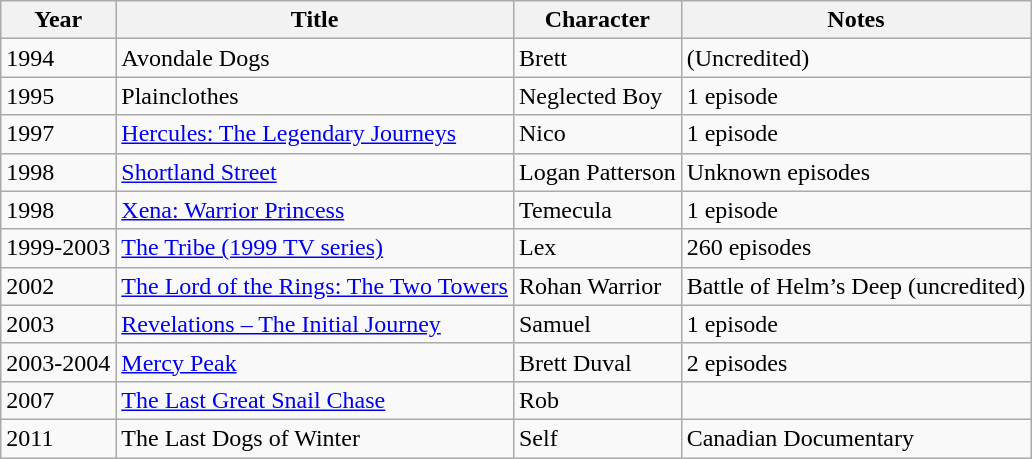<table class="wikitable">
<tr>
<th>Year</th>
<th>Title</th>
<th>Character</th>
<th>Notes</th>
</tr>
<tr>
<td>1994</td>
<td>Avondale Dogs</td>
<td>Brett</td>
<td>(Uncredited)</td>
</tr>
<tr>
<td>1995</td>
<td>Plainclothes</td>
<td>Neglected Boy</td>
<td>1 episode</td>
</tr>
<tr>
<td>1997</td>
<td><a href='#'>Hercules: The Legendary Journeys</a></td>
<td>Nico</td>
<td>1 episode</td>
</tr>
<tr>
<td>1998</td>
<td><a href='#'>Shortland Street</a></td>
<td>Logan Patterson</td>
<td>Unknown episodes</td>
</tr>
<tr>
<td>1998</td>
<td><a href='#'>Xena: Warrior Princess</a></td>
<td>Temecula</td>
<td>1 episode</td>
</tr>
<tr>
<td>1999-2003</td>
<td><a href='#'>The Tribe (1999 TV series)</a></td>
<td>Lex</td>
<td>260 episodes</td>
</tr>
<tr>
<td>2002</td>
<td><a href='#'>The Lord of the Rings: The Two Towers</a></td>
<td>Rohan Warrior</td>
<td>Battle of Helm’s Deep (uncredited)</td>
</tr>
<tr>
<td>2003</td>
<td><a href='#'>Revelations – The Initial Journey</a></td>
<td>Samuel</td>
<td>1 episode</td>
</tr>
<tr>
<td>2003-2004</td>
<td><a href='#'>Mercy Peak</a></td>
<td>Brett Duval</td>
<td>2 episodes</td>
</tr>
<tr>
<td>2007</td>
<td><a href='#'>The Last Great Snail Chase</a></td>
<td>Rob</td>
<td></td>
</tr>
<tr>
<td>2011</td>
<td>The Last Dogs of Winter</td>
<td>Self</td>
<td>Canadian Documentary</td>
</tr>
</table>
